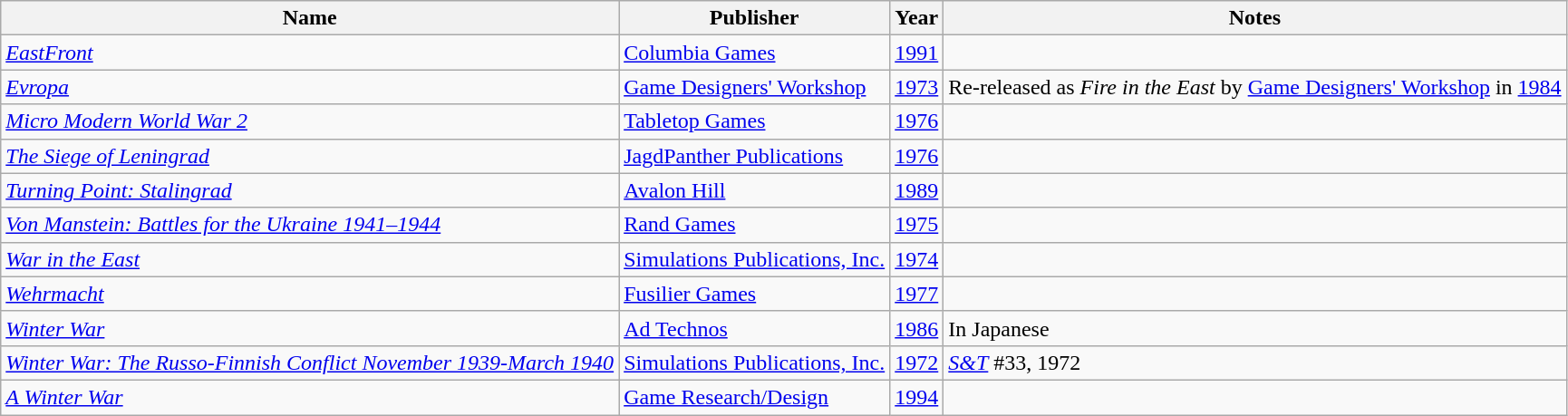<table class="wikitable">
<tr>
<th>Name</th>
<th>Publisher</th>
<th>Year</th>
<th>Notes</th>
</tr>
<tr>
<td><em><a href='#'>EastFront</a></em></td>
<td><a href='#'>Columbia Games</a></td>
<td><a href='#'>1991</a></td>
<td></td>
</tr>
<tr>
<td><em><a href='#'>Evropa</a></em></td>
<td><a href='#'>Game Designers' Workshop</a></td>
<td><a href='#'>1973</a></td>
<td>Re-released as <em>Fire in the East</em> by <a href='#'>Game Designers' Workshop</a> in <a href='#'>1984</a></td>
</tr>
<tr>
<td><em><a href='#'>Micro Modern World War 2</a></em></td>
<td><a href='#'>Tabletop Games</a></td>
<td><a href='#'>1976</a></td>
<td></td>
</tr>
<tr>
<td><em><a href='#'>The Siege of Leningrad</a></em></td>
<td><a href='#'>JagdPanther Publications</a></td>
<td><a href='#'>1976</a></td>
<td></td>
</tr>
<tr>
<td><em><a href='#'>Turning Point: Stalingrad</a></em></td>
<td><a href='#'>Avalon Hill</a></td>
<td><a href='#'>1989</a></td>
<td></td>
</tr>
<tr>
<td><em><a href='#'>Von Manstein: Battles for the Ukraine 1941–1944</a></em></td>
<td><a href='#'>Rand Games</a></td>
<td><a href='#'>1975</a></td>
<td></td>
</tr>
<tr>
<td><em><a href='#'>War in the East</a></em></td>
<td><a href='#'>Simulations Publications, Inc.</a></td>
<td><a href='#'>1974</a></td>
<td></td>
</tr>
<tr>
<td><em><a href='#'>Wehrmacht</a></em></td>
<td><a href='#'>Fusilier Games</a></td>
<td><a href='#'>1977</a></td>
<td></td>
</tr>
<tr>
<td><em><a href='#'>Winter War</a></em></td>
<td><a href='#'>Ad Technos</a></td>
<td><a href='#'>1986</a></td>
<td>In Japanese</td>
</tr>
<tr>
<td><em><a href='#'>Winter War: The Russo-Finnish Conflict November 1939-March 1940</a></em></td>
<td><a href='#'>Simulations Publications, Inc.</a></td>
<td><a href='#'>1972</a></td>
<td><em><a href='#'>S&T</a></em> #33, 1972</td>
</tr>
<tr>
<td><em><a href='#'>A Winter War</a></em></td>
<td><a href='#'>Game Research/Design</a></td>
<td><a href='#'>1994</a></td>
<td></td>
</tr>
</table>
